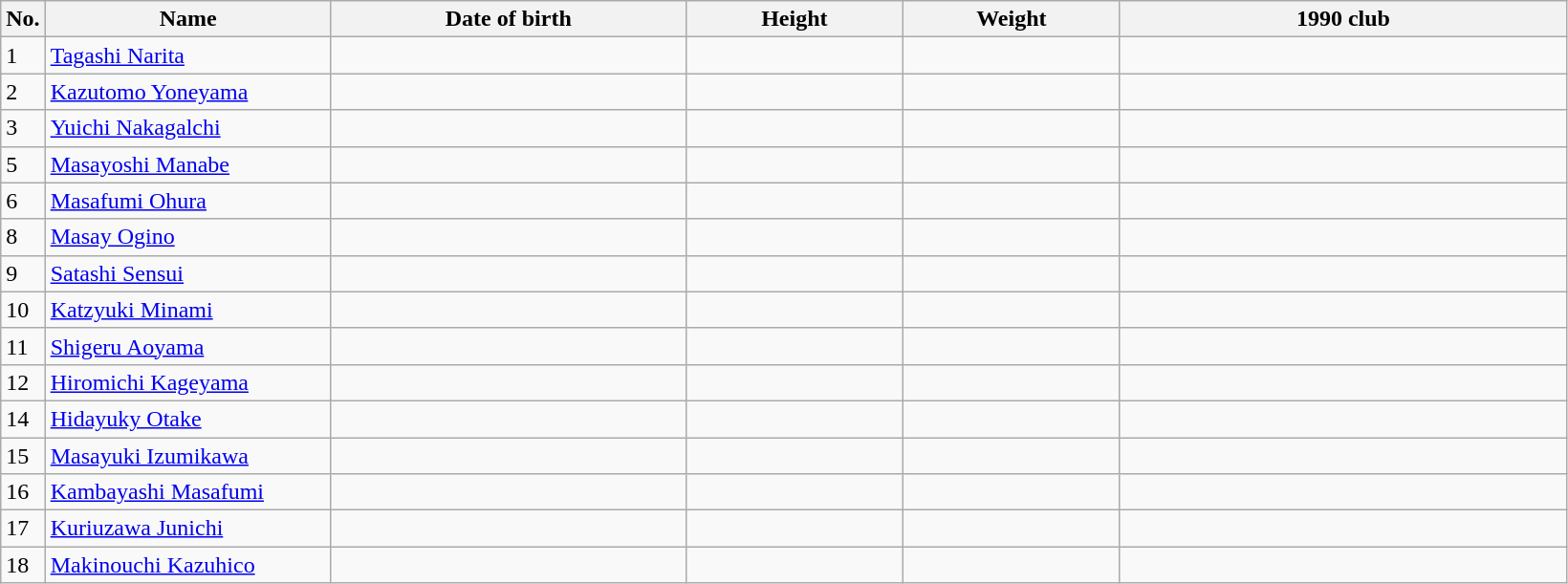<table class=wikitable sortable style=font-size:100%; text-align:center;>
<tr>
<th>No.</th>
<th style=width:12em>Name</th>
<th style=width:15em>Date of birth</th>
<th style=width:9em>Height</th>
<th style=width:9em>Weight</th>
<th style=width:19em>1990 club</th>
</tr>
<tr>
<td>1</td>
<td><a href='#'>Tagashi Narita</a></td>
<td></td>
<td></td>
<td></td>
<td></td>
</tr>
<tr>
<td>2</td>
<td><a href='#'>Kazutomo Yoneyama</a></td>
<td></td>
<td></td>
<td></td>
<td></td>
</tr>
<tr>
<td>3</td>
<td><a href='#'>Yuichi Nakagalchi</a></td>
<td></td>
<td></td>
<td></td>
<td></td>
</tr>
<tr>
<td>5</td>
<td><a href='#'>Masayoshi Manabe</a></td>
<td></td>
<td></td>
<td></td>
<td></td>
</tr>
<tr>
<td>6</td>
<td><a href='#'>Masafumi Ohura</a></td>
<td></td>
<td></td>
<td></td>
<td></td>
</tr>
<tr>
<td>8</td>
<td><a href='#'>Masay Ogino</a></td>
<td></td>
<td></td>
<td></td>
<td></td>
</tr>
<tr>
<td>9</td>
<td><a href='#'>Satashi Sensui</a></td>
<td></td>
<td></td>
<td></td>
<td></td>
</tr>
<tr>
<td>10</td>
<td><a href='#'>Katzyuki Minami</a></td>
<td></td>
<td></td>
<td></td>
<td></td>
</tr>
<tr>
<td>11</td>
<td><a href='#'>Shigeru Aoyama</a></td>
<td></td>
<td></td>
<td></td>
<td></td>
</tr>
<tr>
<td>12</td>
<td><a href='#'>Hiromichi Kageyama</a></td>
<td></td>
<td></td>
<td></td>
<td></td>
</tr>
<tr>
<td>14</td>
<td><a href='#'>Hidayuky Otake</a></td>
<td></td>
<td></td>
<td></td>
<td></td>
</tr>
<tr>
<td>15</td>
<td><a href='#'>Masayuki Izumikawa</a></td>
<td></td>
<td></td>
<td></td>
<td></td>
</tr>
<tr>
<td>16</td>
<td><a href='#'>Kambayashi Masafumi</a></td>
<td></td>
<td></td>
<td></td>
<td></td>
</tr>
<tr>
<td>17</td>
<td><a href='#'>Kuriuzawa Junichi</a></td>
<td></td>
<td></td>
<td></td>
<td></td>
</tr>
<tr>
<td>18</td>
<td><a href='#'>Makinouchi Kazuhico</a></td>
<td></td>
<td></td>
<td></td>
<td></td>
</tr>
</table>
